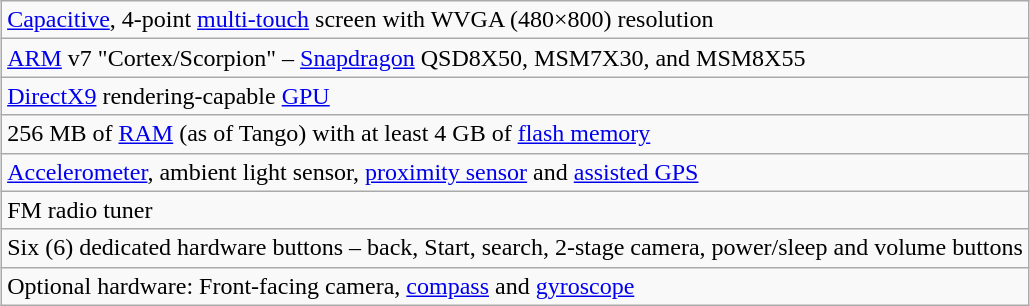<table class="wikitable" style="margin:auto;">
<tr>
<td><a href='#'>Capacitive</a>, 4-point <a href='#'>multi-touch</a> screen with WVGA (480×800) resolution</td>
</tr>
<tr>
<td><a href='#'>ARM</a> v7 "Cortex/Scorpion" – <a href='#'>Snapdragon</a> QSD8X50, MSM7X30, and MSM8X55</td>
</tr>
<tr>
<td><a href='#'>DirectX9</a> rendering-capable <a href='#'>GPU</a></td>
</tr>
<tr>
<td>256 MB of <a href='#'>RAM</a> (as of Tango) with at least 4 GB of <a href='#'>flash memory</a></td>
</tr>
<tr>
<td><a href='#'>Accelerometer</a>, ambient light sensor, <a href='#'>proximity sensor</a> and <a href='#'>assisted GPS</a></td>
</tr>
<tr>
<td>FM radio tuner</td>
</tr>
<tr>
<td>Six (6) dedicated hardware buttons – back, Start, search, 2-stage camera, power/sleep and volume buttons</td>
</tr>
<tr>
<td>Optional hardware: Front-facing camera, <a href='#'>compass</a> and <a href='#'>gyroscope</a></td>
</tr>
</table>
